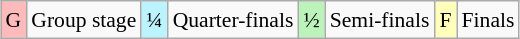<table class="wikitable" style="margin:0.5em auto; font-size:90%; line-height:1.25em; text-align:center">
<tr>
<td bgcolor="#FFBBBB">G</td>
<td>Group stage</td>
<td bgcolor="#BBF3FF">¼</td>
<td>Quarter-finals</td>
<td bgcolor="#BBF3BB">½</td>
<td>Semi-finals</td>
<td bgcolor="#FFFFBB">F</td>
<td>Finals</td>
</tr>
</table>
